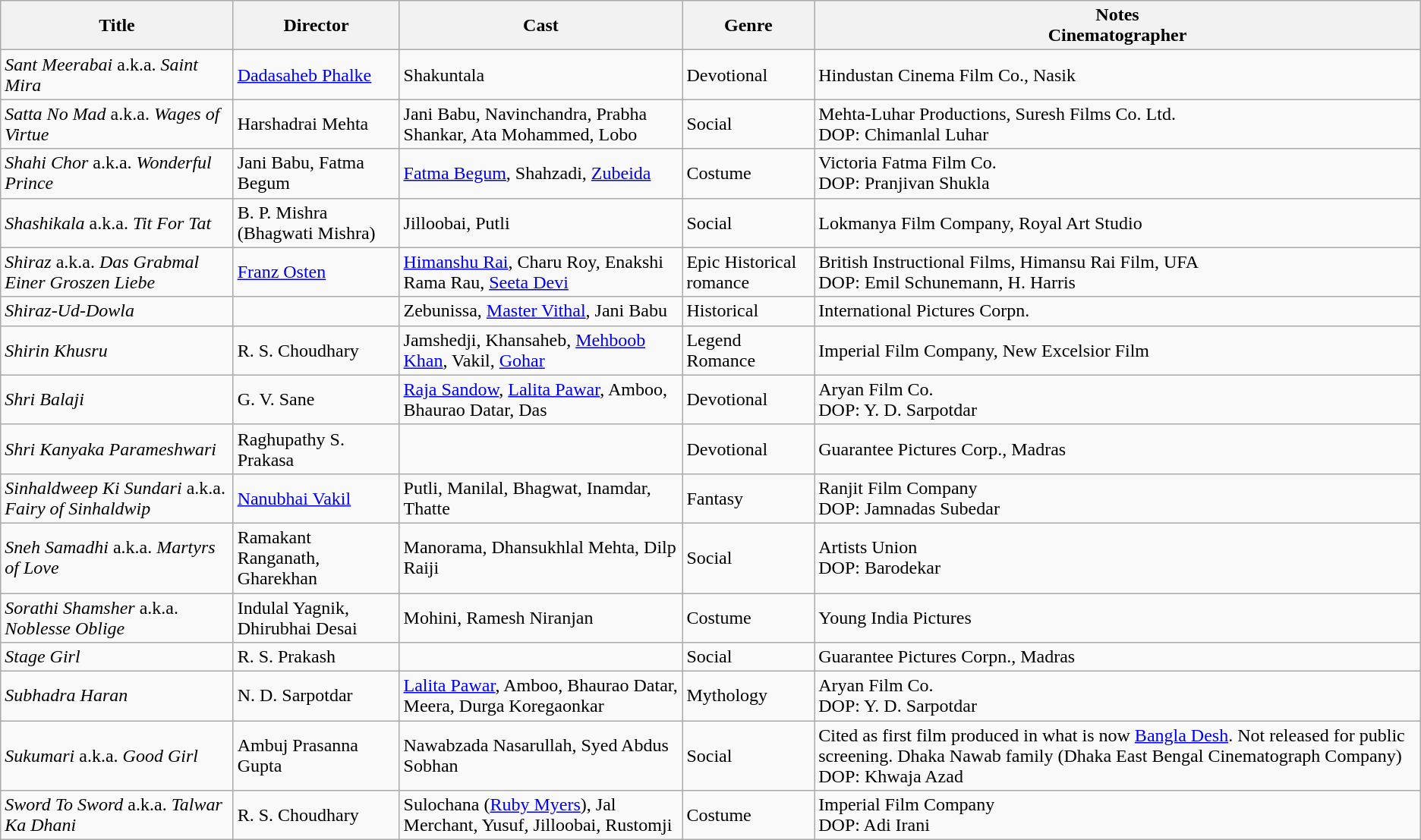<table class="wikitable">
<tr>
<th>Title</th>
<th>Director</th>
<th>Cast</th>
<th>Genre</th>
<th>Notes<br>Cinematographer</th>
</tr>
<tr>
<td><em>Sant Meerabai</em> a.k.a. <em>Saint Mira</em></td>
<td><a href='#'>Dadasaheb Phalke</a></td>
<td>Shakuntala</td>
<td>Devotional</td>
<td>Hindustan Cinema Film Co., Nasik</td>
</tr>
<tr>
<td><em>Satta No Mad</em> a.k.a. <em>Wages of Virtue</em></td>
<td>Harshadrai Mehta</td>
<td>Jani Babu, Navinchandra, Prabha Shankar, Ata Mohammed, Lobo</td>
<td>Social</td>
<td>Mehta-Luhar Productions, Suresh Films Co. Ltd.<br>DOP: Chimanlal Luhar</td>
</tr>
<tr>
<td><em>Shahi Chor</em> a.k.a. <em>Wonderful Prince</em></td>
<td>Jani Babu, Fatma Begum</td>
<td><a href='#'>Fatma Begum</a>, Shahzadi, <a href='#'>Zubeida</a></td>
<td>Costume</td>
<td>Victoria Fatma Film Co.<br>DOP: Pranjivan Shukla</td>
</tr>
<tr>
<td><em>Shashikala</em> a.k.a. <em>Tit For Tat</em></td>
<td>B. P. Mishra (Bhagwati Mishra)</td>
<td>Jilloobai, Putli</td>
<td>Social</td>
<td>Lokmanya Film Company, Royal Art Studio</td>
</tr>
<tr>
<td><em>Shiraz</em> a.k.a. <em>Das Grabmal Einer Groszen Liebe</em></td>
<td><a href='#'>Franz Osten</a></td>
<td><a href='#'>Himanshu Rai</a>, Charu Roy, Enakshi Rama Rau, <a href='#'>Seeta Devi</a></td>
<td>Epic Historical romance</td>
<td>British Instructional Films, Himansu Rai Film, UFA<br>DOP: Emil Schunemann, H. Harris</td>
</tr>
<tr>
<td><em>Shiraz-Ud-Dowla</em></td>
<td></td>
<td>Zebunissa, <a href='#'>Master Vithal</a>, Jani Babu</td>
<td>Historical</td>
<td>International Pictures Corpn.</td>
</tr>
<tr>
<td><em>Shirin Khusru</em></td>
<td>R. S. Choudhary</td>
<td>Jamshedji, Khansaheb, <a href='#'>Mehboob Khan</a>, Vakil, <a href='#'>Gohar</a></td>
<td>Legend Romance</td>
<td>Imperial Film Company, New Excelsior Film</td>
</tr>
<tr>
<td><em>Shri Balaji</em></td>
<td>G. V. Sane</td>
<td><a href='#'>Raja Sandow</a>, <a href='#'>Lalita Pawar</a>, Amboo, Bhaurao Datar, Das</td>
<td>Devotional</td>
<td>Aryan Film Co. <br>DOP: Y. D. Sarpotdar</td>
</tr>
<tr>
<td><em>Shri Kanyaka Parameshwari</em></td>
<td>Raghupathy S. Prakasa</td>
<td></td>
<td>Devotional</td>
<td>Guarantee Pictures Corp., Madras</td>
</tr>
<tr>
<td><em>Sinhaldweep Ki Sundari</em> a.k.a. <em>Fairy of Sinhaldwip</em></td>
<td><a href='#'>Nanubhai Vakil</a></td>
<td>Putli, Manilal, Bhagwat, Inamdar, Thatte</td>
<td>Fantasy</td>
<td>Ranjit Film Company<br>DOP: Jamnadas Subedar</td>
</tr>
<tr>
<td><em>Sneh Samadhi</em> a.k.a. <em>Martyrs of Love</em></td>
<td>Ramakant Ranganath, Gharekhan</td>
<td>Manorama, Dhansukhlal Mehta, Dilp Raiji</td>
<td>Social</td>
<td>Artists Union<br>DOP: Barodekar</td>
</tr>
<tr>
<td><em>Sorathi Shamsher</em> a.k.a. <em>Noblesse Oblige</em></td>
<td>Indulal Yagnik, Dhirubhai Desai</td>
<td>Mohini, Ramesh Niranjan</td>
<td>Costume</td>
<td>Young India Pictures</td>
</tr>
<tr>
<td><em>Stage Girl</em></td>
<td>R. S. Prakash</td>
<td></td>
<td>Social</td>
<td>Guarantee Pictures Corpn., Madras</td>
</tr>
<tr>
<td><em>Subhadra Haran</em></td>
<td>N. D. Sarpotdar</td>
<td><a href='#'>Lalita Pawar</a>, Amboo, Bhaurao Datar, Meera, Durga Koregaonkar</td>
<td>Mythology</td>
<td>Aryan Film Co. <br>DOP: Y. D. Sarpotdar</td>
</tr>
<tr>
<td><em>Sukumari</em> a.k.a. <em>Good Girl</em></td>
<td>Ambuj Prasanna Gupta</td>
<td>Nawabzada Nasarullah, Syed Abdus Sobhan</td>
<td>Social</td>
<td>Cited as first film produced in what is now <a href='#'>Bangla Desh</a>. Not released for public screening. Dhaka Nawab family (Dhaka East Bengal Cinematograph Company) <br>DOP: Khwaja Azad</td>
</tr>
<tr>
<td><em>Sword To Sword</em> a.k.a. <em>Talwar Ka Dhani</em></td>
<td>R. S. Choudhary</td>
<td>Sulochana (<a href='#'>Ruby Myers</a>), Jal Merchant, Yusuf, Jilloobai, Rustomji</td>
<td>Costume</td>
<td>Imperial Film Company<br>DOP: Adi Irani</td>
</tr>
</table>
